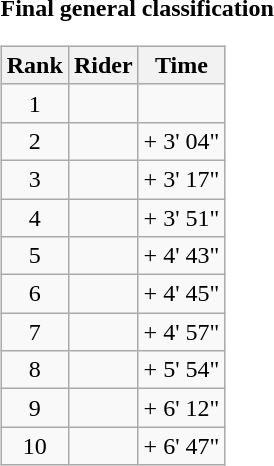<table>
<tr>
<td><strong>Final general classification</strong><br><table class="wikitable">
<tr>
<th scope="col">Rank</th>
<th scope="col">Rider</th>
<th scope="col">Time</th>
</tr>
<tr>
<td style="text-align:center;">1</td>
<td></td>
<td style="text-align:right;"></td>
</tr>
<tr>
<td style="text-align:center;">2</td>
<td></td>
<td style="text-align:right;">+ 3' 04"</td>
</tr>
<tr>
<td style="text-align:center;">3</td>
<td></td>
<td style="text-align:right;">+ 3' 17"</td>
</tr>
<tr>
<td style="text-align:center;">4</td>
<td></td>
<td style="text-align:right;">+ 3' 51"</td>
</tr>
<tr>
<td style="text-align:center;">5</td>
<td></td>
<td style="text-align:right;">+ 4' 43"</td>
</tr>
<tr>
<td style="text-align:center;">6</td>
<td></td>
<td style="text-align:right;">+ 4' 45"</td>
</tr>
<tr>
<td style="text-align:center;">7</td>
<td></td>
<td style="text-align:right;">+ 4' 57"</td>
</tr>
<tr>
<td style="text-align:center;">8</td>
<td></td>
<td style="text-align:right;">+ 5' 54"</td>
</tr>
<tr>
<td style="text-align:center;">9</td>
<td></td>
<td style="text-align:right;">+ 6' 12"</td>
</tr>
<tr>
<td style="text-align:center;">10</td>
<td></td>
<td style="text-align:right;">+ 6' 47"</td>
</tr>
</table>
</td>
</tr>
</table>
